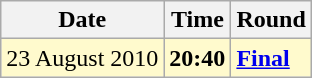<table class="wikitable">
<tr>
<th>Date</th>
<th>Time</th>
<th>Round</th>
</tr>
<tr style=background:lemonchiffon>
<td>23 August 2010</td>
<td><strong>20:40</strong></td>
<td><strong><a href='#'>Final</a></strong></td>
</tr>
</table>
